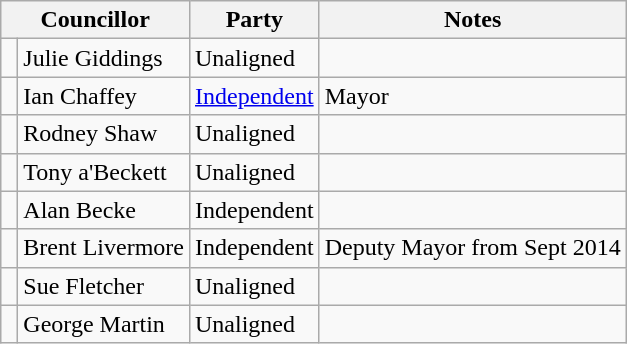<table class="wikitable">
<tr>
<th colspan="2">Councillor</th>
<th>Party</th>
<th>Notes</th>
</tr>
<tr>
<td> </td>
<td>Julie Giddings</td>
<td>Unaligned</td>
<td></td>
</tr>
<tr>
<td> </td>
<td>Ian Chaffey</td>
<td><a href='#'>Independent</a></td>
<td>Mayor</td>
</tr>
<tr>
<td> </td>
<td>Rodney Shaw</td>
<td>Unaligned</td>
<td></td>
</tr>
<tr>
<td> </td>
<td>Tony a'Beckett</td>
<td>Unaligned</td>
<td></td>
</tr>
<tr>
<td> </td>
<td>Alan Becke</td>
<td>Independent</td>
<td></td>
</tr>
<tr>
<td> </td>
<td>Brent Livermore</td>
<td>Independent</td>
<td>Deputy Mayor from Sept 2014</td>
</tr>
<tr>
<td> </td>
<td>Sue Fletcher</td>
<td>Unaligned</td>
<td></td>
</tr>
<tr>
<td> </td>
<td>George Martin</td>
<td>Unaligned</td>
<td></td>
</tr>
</table>
